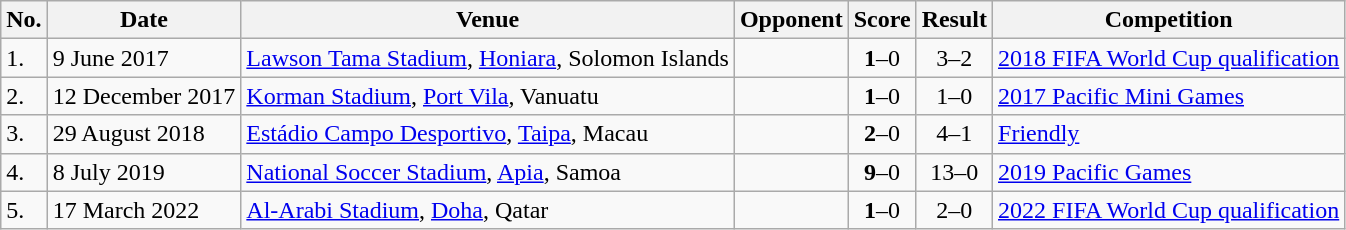<table class="wikitable" style="font-size:100%;">
<tr>
<th>No.</th>
<th>Date</th>
<th>Venue</th>
<th>Opponent</th>
<th>Score</th>
<th>Result</th>
<th>Competition</th>
</tr>
<tr>
<td>1.</td>
<td>9 June 2017</td>
<td><a href='#'>Lawson Tama Stadium</a>, <a href='#'>Honiara</a>, Solomon Islands</td>
<td></td>
<td align=center><strong>1</strong>–0</td>
<td align=center>3–2</td>
<td><a href='#'>2018 FIFA World Cup qualification</a></td>
</tr>
<tr>
<td>2.</td>
<td>12 December 2017</td>
<td><a href='#'>Korman Stadium</a>, <a href='#'>Port Vila</a>, Vanuatu</td>
<td></td>
<td align=center><strong>1</strong>–0</td>
<td align=center>1–0</td>
<td><a href='#'>2017 Pacific Mini Games</a></td>
</tr>
<tr>
<td>3.</td>
<td>29 August 2018</td>
<td><a href='#'>Estádio Campo Desportivo</a>, <a href='#'>Taipa</a>, Macau</td>
<td></td>
<td align=center><strong>2</strong>–0</td>
<td align=center>4–1</td>
<td><a href='#'>Friendly</a></td>
</tr>
<tr>
<td>4.</td>
<td>8 July 2019</td>
<td><a href='#'>National Soccer Stadium</a>, <a href='#'>Apia</a>, Samoa</td>
<td></td>
<td align=center><strong>9</strong>–0</td>
<td align=center>13–0</td>
<td><a href='#'>2019 Pacific Games</a></td>
</tr>
<tr>
<td>5.</td>
<td>17 March 2022</td>
<td><a href='#'>Al-Arabi Stadium</a>, <a href='#'>Doha</a>, Qatar</td>
<td></td>
<td align=center><strong>1</strong>–0</td>
<td align=center>2–0</td>
<td><a href='#'>2022 FIFA World Cup qualification</a></td>
</tr>
</table>
